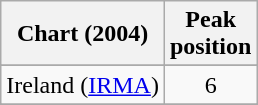<table class="wikitable sortable">
<tr>
<th>Chart (2004)</th>
<th align="center">Peak<br>position</th>
</tr>
<tr>
</tr>
<tr>
</tr>
<tr>
</tr>
<tr>
</tr>
<tr>
<td align="left">Ireland (<a href='#'>IRMA</a>)</td>
<td align="center">6</td>
</tr>
<tr>
</tr>
<tr>
</tr>
<tr>
</tr>
<tr>
</tr>
<tr>
</tr>
</table>
